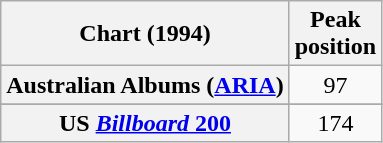<table class="wikitable sortable plainrowheaders" style="text-align:center">
<tr>
<th scope="col">Chart (1994)</th>
<th scope="col">Peak<br>position</th>
</tr>
<tr>
<th scope="row">Australian Albums (<a href='#'>ARIA</a>)</th>
<td>97</td>
</tr>
<tr>
</tr>
<tr>
</tr>
<tr>
</tr>
<tr>
</tr>
<tr>
</tr>
<tr>
</tr>
<tr>
<th scope="row">US <a href='#'><em>Billboard</em> 200</a></th>
<td>174</td>
</tr>
</table>
